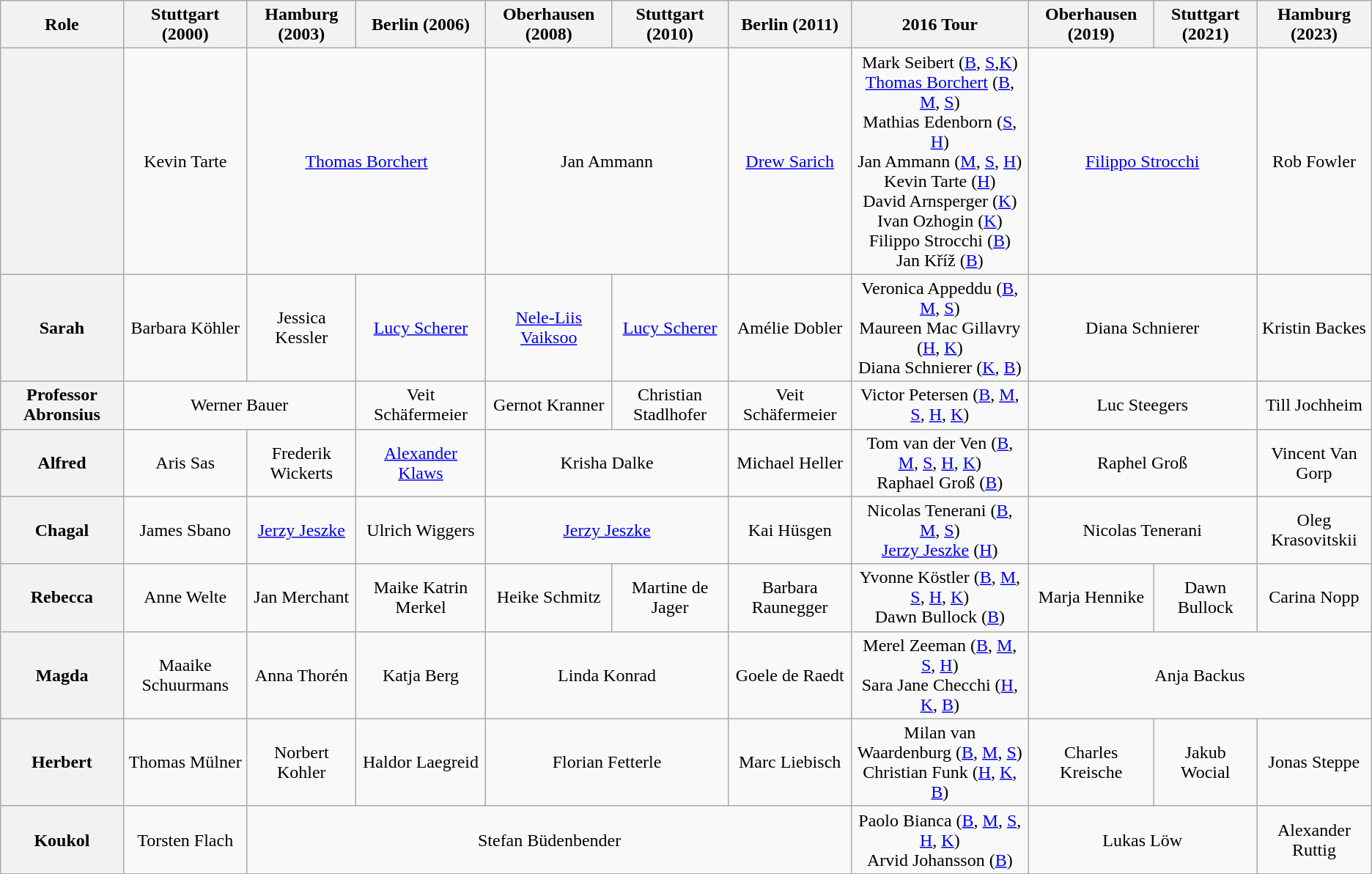<table class="wikitable" style="text-align:center">
<tr>
<th scope="col">Role</th>
<th scope="col">Stuttgart (2000)</th>
<th scope="col">Hamburg (2003)</th>
<th scope="col">Berlin (2006)</th>
<th scope="col">Oberhausen (2008)</th>
<th scope="col">Stuttgart (2010)</th>
<th scope="col">Berlin (2011)</th>
<th scope="col">2016 Tour</th>
<th>Oberhausen (2019)</th>
<th>Stuttgart (2021)</th>
<th>Hamburg (2023)</th>
</tr>
<tr>
<th scope="row"></th>
<td>Kevin Tarte</td>
<td colspan="2"><a href='#'>Thomas Borchert</a></td>
<td colspan="2">Jan Ammann</td>
<td><a href='#'>Drew Sarich</a></td>
<td>Mark Seibert (<a href='#'>B</a>, <a href='#'>S</a>,<a href='#'>K</a>)<br><a href='#'>Thomas Borchert</a> (<a href='#'>B</a>, <a href='#'>M</a>, <a href='#'>S</a>)<br>Mathias Edenborn (<a href='#'>S</a>, <a href='#'>H</a>)<br>Jan Ammann (<a href='#'>M</a>, <a href='#'>S</a>, <a href='#'>H</a>)<br>Kevin Tarte (<a href='#'>H</a>)<br>David Arnsperger (<a href='#'>K</a>)<br>Ivan Ozhogin (<a href='#'>K</a>)<br>Filippo Strocchi (<a href='#'>B</a>)<br>Jan Kříž (<a href='#'>B</a>)</td>
<td colspan="2"><a href='#'>Filippo Strocchi</a></td>
<td>Rob Fowler</td>
</tr>
<tr>
<th scope="row">Sarah</th>
<td>Barbara Köhler</td>
<td>Jessica Kessler</td>
<td><a href='#'>Lucy Scherer</a></td>
<td><a href='#'>Nele-Liis Vaiksoo</a></td>
<td><a href='#'>Lucy Scherer</a></td>
<td>Amélie Dobler</td>
<td>Veronica Appeddu (<a href='#'>B</a>, <a href='#'>M</a>, <a href='#'>S</a>)<br>Maureen Mac Gillavry (<a href='#'>H</a>, <a href='#'>K</a>)<br>Diana Schnierer (<a href='#'>K</a>, <a href='#'>B</a>)</td>
<td colspan="2">Diana Schnierer</td>
<td>Kristin Backes</td>
</tr>
<tr>
<th scope="row">Professor Abronsius</th>
<td colspan="2">Werner Bauer</td>
<td>Veit Schäfermeier</td>
<td>Gernot Kranner</td>
<td>Christian Stadlhofer</td>
<td>Veit Schäfermeier</td>
<td>Victor Petersen (<a href='#'>B</a>, <a href='#'>M</a>, <a href='#'>S</a>, <a href='#'>H</a>, <a href='#'>K</a>)</td>
<td colspan="2">Luc Steegers</td>
<td>Till Jochheim</td>
</tr>
<tr>
<th scope="row">Alfred</th>
<td>Aris Sas</td>
<td>Frederik Wickerts</td>
<td><a href='#'>Alexander Klaws</a></td>
<td colspan="2">Krisha Dalke</td>
<td>Michael Heller</td>
<td>Tom van der Ven (<a href='#'>B</a>, <a href='#'>M</a>, <a href='#'>S</a>, <a href='#'>H</a>, <a href='#'>K</a>)<br>Raphael Groß (<a href='#'>B</a>)</td>
<td colspan="2">Raphel Groß</td>
<td>Vincent Van Gorp</td>
</tr>
<tr>
<th scope="row">Chagal</th>
<td>James Sbano</td>
<td><a href='#'>Jerzy Jeszke</a></td>
<td>Ulrich Wiggers</td>
<td colspan="2"><a href='#'>Jerzy Jeszke</a></td>
<td>Kai Hüsgen</td>
<td>Nicolas Tenerani (<a href='#'>B</a>, <a href='#'>M</a>, <a href='#'>S</a>)<br><a href='#'>Jerzy Jeszke</a> (<a href='#'>H</a>)</td>
<td colspan="2">Nicolas Tenerani</td>
<td>Oleg Krasovitskii</td>
</tr>
<tr>
<th scope="row">Rebecca</th>
<td>Anne Welte</td>
<td>Jan Merchant</td>
<td>Maike Katrin Merkel</td>
<td>Heike Schmitz</td>
<td>Martine de Jager</td>
<td>Barbara Raunegger</td>
<td>Yvonne Köstler (<a href='#'>B</a>, <a href='#'>M</a>, <a href='#'>S</a>, <a href='#'>H</a>, <a href='#'>K</a>)<br>Dawn Bullock (<a href='#'>B</a>)</td>
<td>Marja Hennike</td>
<td>Dawn Bullock</td>
<td>Carina Nopp</td>
</tr>
<tr>
<th scope="row">Magda</th>
<td>Maaike Schuurmans</td>
<td>Anna Thorén</td>
<td>Katja Berg</td>
<td colspan="2">Linda Konrad</td>
<td>Goele de Raedt</td>
<td>Merel Zeeman (<a href='#'>B</a>, <a href='#'>M</a>, <a href='#'>S</a>, <a href='#'>H</a>)<br>Sara Jane Checchi (<a href='#'>H</a>, <a href='#'>K</a>, <a href='#'>B</a>)</td>
<td colspan="3">Anja Backus</td>
</tr>
<tr>
<th scope="row">Herbert</th>
<td>Thomas Mülner</td>
<td>Norbert Kohler</td>
<td>Haldor Laegreid</td>
<td colspan="2">Florian Fetterle</td>
<td>Marc Liebisch</td>
<td>Milan van Waardenburg (<a href='#'>B</a>, <a href='#'>M</a>, <a href='#'>S</a>)<br>Christian Funk (<a href='#'>H</a>, <a href='#'>K</a>, <a href='#'>B</a>)</td>
<td>Charles Kreische</td>
<td>Jakub Wocial</td>
<td>Jonas Steppe</td>
</tr>
<tr>
<th scope="row">Koukol</th>
<td>Torsten Flach</td>
<td colspan="5">Stefan Büdenbender</td>
<td>Paolo Bianca (<a href='#'>B</a>, <a href='#'>M</a>, <a href='#'>S</a>, <a href='#'>H</a>, <a href='#'>K</a>)<br>Arvid Johansson (<a href='#'>B</a>)</td>
<td colspan="2">Lukas Löw</td>
<td>Alexander Ruttig</td>
</tr>
</table>
